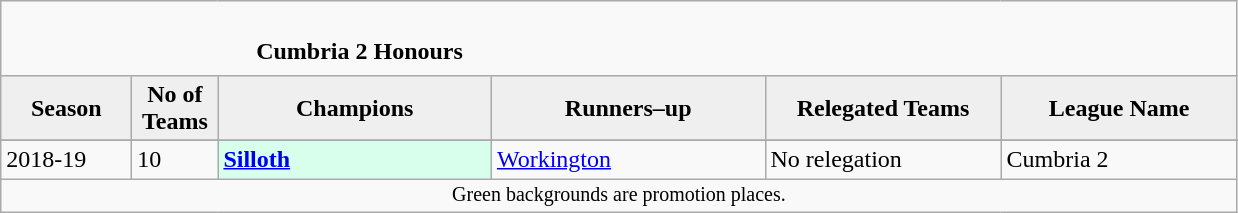<table class="wikitable" style="text-align: left;">
<tr>
<td colspan="11" cellpadding="0" cellspacing="0"><br><table border="0" style="width:100%;" cellpadding="0" cellspacing="0">
<tr>
<td style="width:20%; border:0;"></td>
<td style="border:0;"><strong>Cumbria 2 Honours</strong></td>
<td style="width:20%; border:0;"></td>
</tr>
</table>
</td>
</tr>
<tr>
<th style="background:#efefef; width:80px;">Season</th>
<th style="background:#efefef; width:50px;">No of Teams</th>
<th style="background:#efefef; width:175px;">Champions</th>
<th style="background:#efefef; width:175px;">Runners–up</th>
<th style="background:#efefef; width:150px;">Relegated Teams</th>
<th style="background:#efefef; width:150px;">League Name</th>
</tr>
<tr align=left>
</tr>
<tr>
<td>2018-19</td>
<td>10</td>
<td style="background:#d8ffeb;"><strong><a href='#'>Silloth</a></strong></td>
<td><a href='#'>Workington</a></td>
<td>No relegation</td>
<td>Cumbria 2</td>
</tr>
<tr>
<td colspan="15"  style="border:0; font-size:smaller; text-align:center;">Green backgrounds are promotion places.</td>
</tr>
</table>
